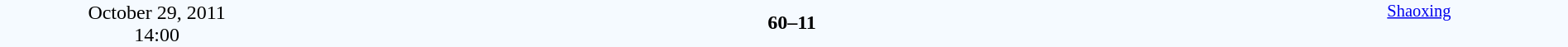<table style="width: 100%; background:#F5FAFF;" cellspacing="0">
<tr>
<td align=center rowspan=3 width=20%>October 29, 2011<br>14:00</td>
</tr>
<tr>
<td width=24% align=right><strong></strong></td>
<td align=center width=13%><strong>60–11</strong></td>
<td width=24%></td>
<td style=font-size:85% rowspan=3 valign=top align=center><a href='#'>Shaoxing</a></td>
</tr>
<tr style=font-size:85%>
<td align=right></td>
<td align=center></td>
<td></td>
</tr>
</table>
